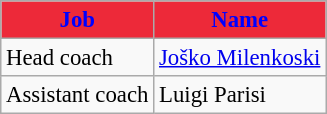<table class=wikitable bgcolor="white" cellpadding="3" cellspacing="0" border="1" style="font-size: 95%; border: 1px solid black; border-collapse: collapse;">
<tr style="color: blue;background:#ED2939">
<td align=center><strong>Job</strong></td>
<td align=center><strong>Name</strong></td>
</tr>
<tr>
<td>Head coach</td>
<td> <a href='#'>Joško Milenkoski</a></td>
</tr>
<tr>
<td>Assistant coach</td>
<td> Luigi Parisi</td>
</tr>
</table>
